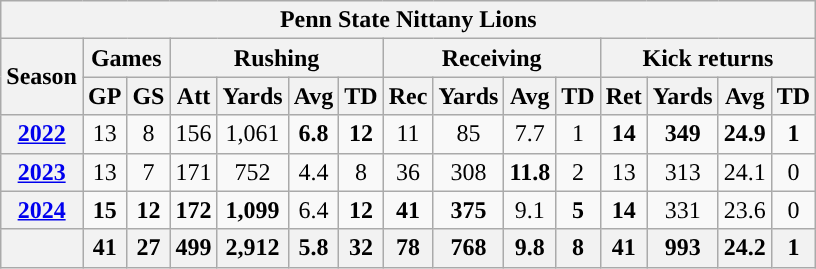<table class="wikitable" style="text-align:center;">
<tr>
<th colspan="15">Penn State Nittany Lions</th>
</tr>
<tr>
<th rowspan="2">Season</th>
<th colspan="2">Games</th>
<th colspan="4">Rushing</th>
<th colspan="4">Receiving</th>
<th colspan="4">Kick returns</th>
</tr>
<tr>
<th>GP</th>
<th>GS</th>
<th>Att</th>
<th>Yards</th>
<th>Avg</th>
<th>TD</th>
<th>Rec</th>
<th>Yards</th>
<th>Avg</th>
<th>TD</th>
<th>Ret</th>
<th>Yards</th>
<th>Avg</th>
<th>TD</th>
</tr>
<tr>
<th><a href='#'>2022</a></th>
<td>13</td>
<td>8</td>
<td>156</td>
<td>1,061</td>
<td><strong>6.8</strong></td>
<td><strong>12</strong></td>
<td>11</td>
<td>85</td>
<td>7.7</td>
<td>1</td>
<td><strong>14</strong></td>
<td><strong>349</strong></td>
<td><strong>24.9</strong></td>
<td><strong>1</strong></td>
</tr>
<tr>
<th><a href='#'>2023</a></th>
<td>13</td>
<td>7</td>
<td>171</td>
<td>752</td>
<td>4.4</td>
<td>8</td>
<td>36</td>
<td>308</td>
<td><strong>11.8</strong></td>
<td>2</td>
<td>13</td>
<td>313</td>
<td>24.1</td>
<td>0</td>
</tr>
<tr>
<th><a href='#'>2024</a></th>
<td><strong>15</strong></td>
<td><strong>12</strong></td>
<td><strong>172</strong></td>
<td><strong>1,099</strong></td>
<td>6.4</td>
<td><strong>12</strong></td>
<td><strong>41</strong></td>
<td><strong>375</strong></td>
<td>9.1</td>
<td><strong>5</strong></td>
<td><strong>14</strong></td>
<td>331</td>
<td>23.6</td>
<td>0</td>
</tr>
<tr>
<th></th>
<th>41</th>
<th>27</th>
<th>499</th>
<th>2,912</th>
<th>5.8</th>
<th>32</th>
<th>78</th>
<th>768</th>
<th>9.8</th>
<th>8</th>
<th>41</th>
<th>993</th>
<th>24.2</th>
<th>1</th>
</tr>
</table>
